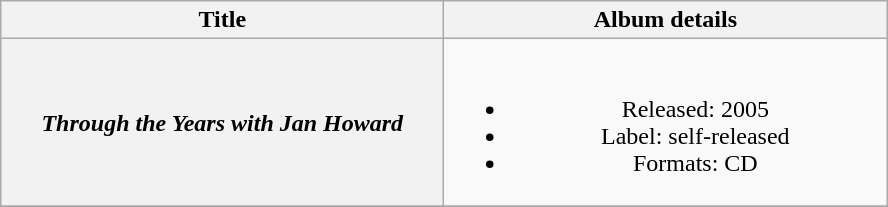<table class="wikitable plainrowheaders" style="text-align:center;">
<tr>
<th scope="col" style="width:18em;">Title</th>
<th scope="col" style="width:18em;">Album details</th>
</tr>
<tr>
<th scope="row"><em>Through the Years with Jan Howard</em></th>
<td><br><ul><li>Released: 2005</li><li>Label: self-released</li><li>Formats: CD</li></ul></td>
</tr>
<tr>
</tr>
</table>
